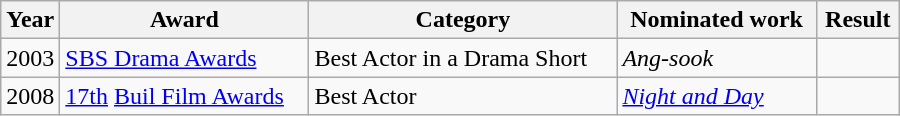<table class="wikitable" style="width:600px">
<tr>
<th width=10>Year</th>
<th>Award</th>
<th>Category</th>
<th>Nominated work</th>
<th>Result</th>
</tr>
<tr>
<td>2003</td>
<td><a href='#'>SBS Drama Awards</a></td>
<td>Best Actor in a Drama Short</td>
<td><em>Ang-sook</em></td>
<td></td>
</tr>
<tr>
<td>2008</td>
<td><a href='#'>17th</a> <a href='#'>Buil Film Awards</a></td>
<td>Best Actor</td>
<td><em><a href='#'>Night and Day</a></em></td>
<td></td>
</tr>
</table>
